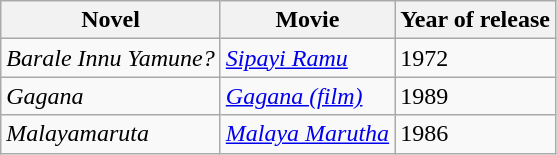<table class="wikitable sortable">
<tr>
<th>Novel</th>
<th>Movie</th>
<th>Year of release</th>
</tr>
<tr>
<td><em>Barale Innu Yamune?</em></td>
<td><em><a href='#'>Sipayi Ramu</a></em></td>
<td>1972</td>
</tr>
<tr>
<td><em>Gagana</em></td>
<td><em><a href='#'>Gagana (film)</a></em></td>
<td>1989</td>
</tr>
<tr>
<td><em>Malayamaruta</em></td>
<td><em><a href='#'>Malaya Marutha</a></em></td>
<td>1986</td>
</tr>
</table>
